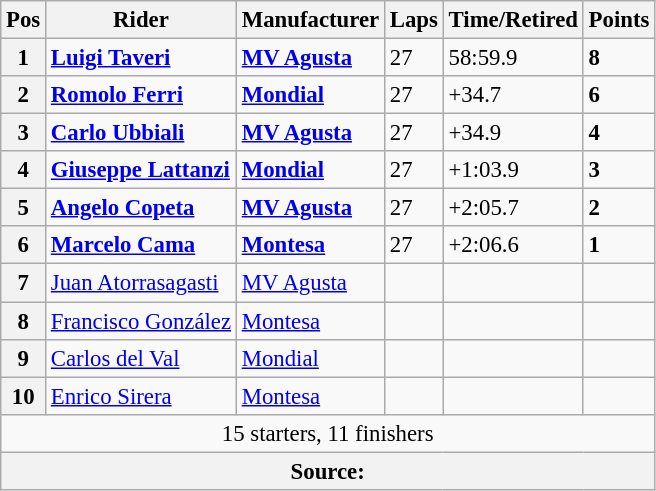<table class="wikitable" style="font-size: 95%;">
<tr>
<th>Pos</th>
<th>Rider</th>
<th>Manufacturer</th>
<th>Laps</th>
<th>Time/Retired</th>
<th>Points</th>
</tr>
<tr>
<th>1</th>
<td> <strong><a href='#'>Luigi Taveri</a></strong></td>
<td><strong><a href='#'>MV Agusta</a></strong></td>
<td>27</td>
<td>58:59.9</td>
<td><strong>8</strong></td>
</tr>
<tr>
<th>2</th>
<td> <strong><a href='#'>Romolo Ferri</a></strong></td>
<td><strong><a href='#'>Mondial</a></strong></td>
<td>27</td>
<td>+34.7</td>
<td><strong>6</strong></td>
</tr>
<tr>
<th>3</th>
<td> <strong><a href='#'>Carlo Ubbiali</a></strong></td>
<td><strong><a href='#'>MV Agusta</a></strong></td>
<td>27</td>
<td>+34.9</td>
<td><strong>4</strong></td>
</tr>
<tr>
<th>4</th>
<td> <strong><a href='#'>Giuseppe Lattanzi</a></strong></td>
<td><strong><a href='#'>Mondial</a></strong></td>
<td>27</td>
<td>+1:03.9</td>
<td><strong>3</strong></td>
</tr>
<tr>
<th>5</th>
<td> <strong><a href='#'>Angelo Copeta</a></strong></td>
<td><strong><a href='#'>MV Agusta</a></strong></td>
<td>27</td>
<td>+2:05.7</td>
<td><strong>2</strong></td>
</tr>
<tr>
<th>6</th>
<td> <strong><a href='#'>Marcelo Cama</a></strong></td>
<td><strong><a href='#'>Montesa</a></strong></td>
<td>27</td>
<td>+2:06.6</td>
<td><strong>1</strong></td>
</tr>
<tr>
<th>7</th>
<td> <a href='#'>Juan Atorrasagasti</a></td>
<td><a href='#'>MV Agusta</a></td>
<td></td>
<td></td>
<td></td>
</tr>
<tr>
<th>8</th>
<td> <a href='#'>Francisco González</a></td>
<td><a href='#'>Montesa</a></td>
<td></td>
<td></td>
<td></td>
</tr>
<tr>
<th>9</th>
<td> <a href='#'>Carlos del Val</a></td>
<td><a href='#'>Mondial</a></td>
<td></td>
<td></td>
<td></td>
</tr>
<tr>
<th>10</th>
<td> <a href='#'>Enrico Sirera</a></td>
<td><a href='#'>Montesa</a></td>
<td></td>
<td></td>
<td></td>
</tr>
<tr>
<td colspan=6 align=center>15 starters, 11 finishers</td>
</tr>
<tr>
<th colspan=6><strong>Source</strong>:</th>
</tr>
</table>
